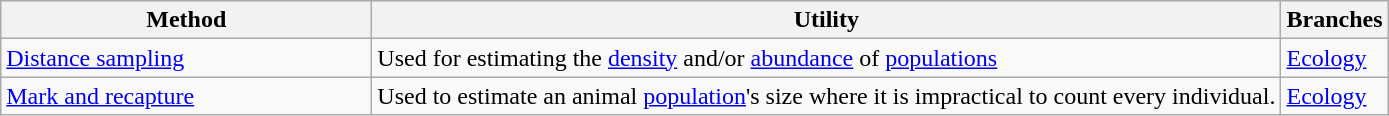<table Class="wikitable sortable">
<tr>
<th style="width:15em;">Method</th>
<th>Utility</th>
<th>Branches</th>
</tr>
<tr>
<td><a href='#'>Distance sampling</a></td>
<td>Used for estimating the <a href='#'>density</a> and/or <a href='#'>abundance</a> of <a href='#'>populations</a></td>
<td><a href='#'>Ecology</a></td>
</tr>
<tr>
<td><a href='#'>Mark and recapture</a></td>
<td>Used to estimate an animal <a href='#'>population</a>'s size where it is impractical to count every individual.</td>
<td><a href='#'>Ecology</a></td>
</tr>
</table>
